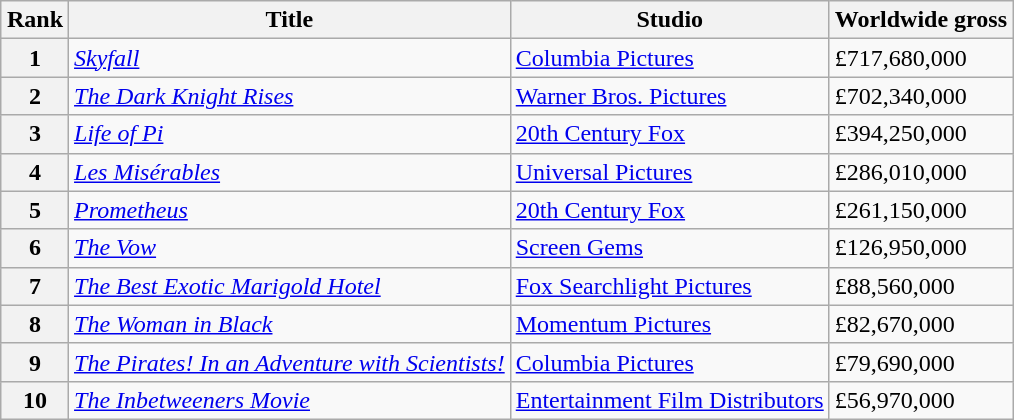<table class="wikitable sortable plainrowheaders sortable" style="margin:auto; margin:auto;">
<tr>
<th>Rank</th>
<th>Title</th>
<th>Studio</th>
<th>Worldwide gross</th>
</tr>
<tr>
<th style="text-align:center;">1</th>
<td><em><a href='#'>Skyfall</a></em></td>
<td><a href='#'>Columbia Pictures</a></td>
<td>£717,680,000</td>
</tr>
<tr>
<th style="text-align:center;">2</th>
<td><em><a href='#'>The Dark Knight Rises</a></em></td>
<td><a href='#'>Warner Bros. Pictures</a></td>
<td>£702,340,000</td>
</tr>
<tr>
<th style="text-align:center;">3</th>
<td><em><a href='#'>Life of Pi</a></em></td>
<td><a href='#'>20th Century Fox</a></td>
<td>£394,250,000</td>
</tr>
<tr>
<th style="text-align:center;">4</th>
<td><em><a href='#'>Les Misérables</a></em></td>
<td><a href='#'>Universal Pictures</a></td>
<td>£286,010,000</td>
</tr>
<tr>
<th style="text-align:center;">5</th>
<td><em><a href='#'>Prometheus</a></em></td>
<td><a href='#'>20th Century Fox</a></td>
<td>£261,150,000</td>
</tr>
<tr>
<th style="text-align:center;">6</th>
<td><em><a href='#'>The Vow</a></em></td>
<td><a href='#'>Screen Gems</a></td>
<td>£126,950,000</td>
</tr>
<tr>
<th style="text-align:center;">7</th>
<td><em><a href='#'>The Best Exotic Marigold Hotel</a></em></td>
<td><a href='#'>Fox Searchlight Pictures</a></td>
<td>£88,560,000</td>
</tr>
<tr>
<th style="text-align:center;">8</th>
<td><em><a href='#'>The Woman in Black</a></em></td>
<td><a href='#'>Momentum Pictures</a></td>
<td>£82,670,000</td>
</tr>
<tr>
<th style="text-align:center;">9</th>
<td><em><a href='#'>The Pirates! In an Adventure with Scientists!</a></em></td>
<td><a href='#'>Columbia Pictures</a></td>
<td>£79,690,000</td>
</tr>
<tr>
<th style="text-align:center;">10</th>
<td><em><a href='#'>The Inbetweeners Movie</a></em></td>
<td><a href='#'>Entertainment Film Distributors</a></td>
<td>£56,970,000</td>
</tr>
</table>
